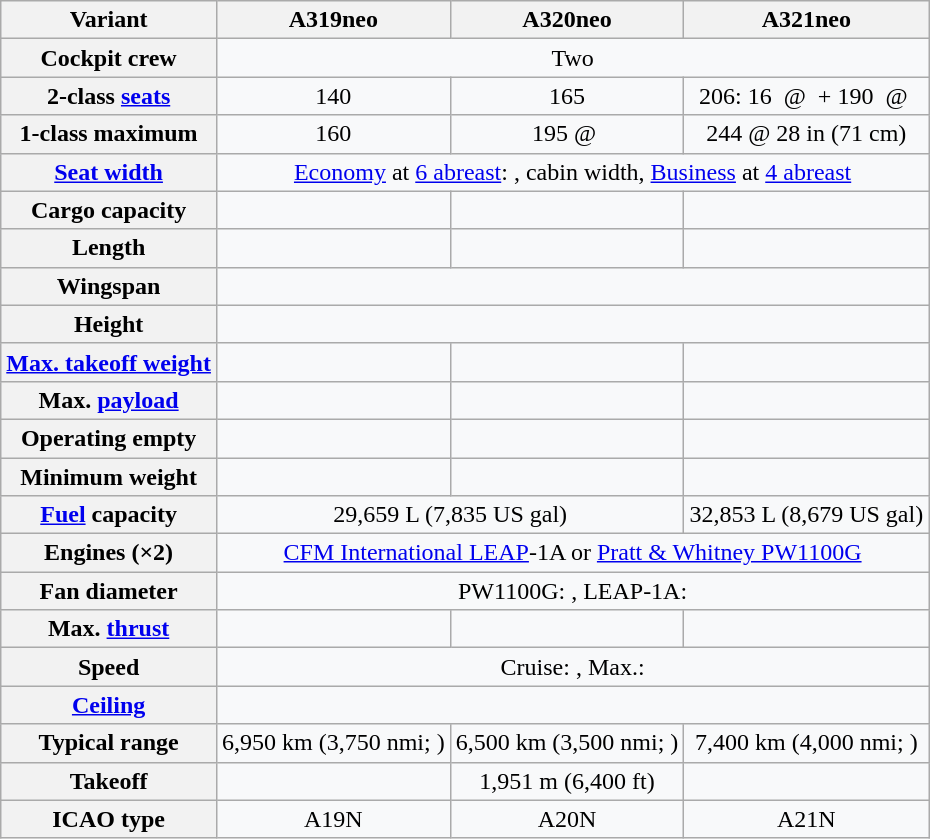<table class="wikitable sortable sticky-header" style="text-align:center;background:#f8f9faff;">
<tr>
<th>Variant</th>
<th>A319neo</th>
<th>A320neo</th>
<th>A321neo</th>
</tr>
<tr>
<th>Cockpit crew</th>
<td colspan="3">Two</td>
</tr>
<tr>
<th>2-class <a href='#'>seats</a></th>
<td>140</td>
<td>165</td>
<td>206: 16  @  + 190  @ </td>
</tr>
<tr>
<th>1-class maximum</th>
<td>160</td>
<td>195 @ </td>
<td>244 @ 28 in (71 cm)</td>
</tr>
<tr>
<th><a href='#'>Seat width</a></th>
<td colspan="3"><a href='#'>Economy</a> at <a href='#'>6 abreast</a>: ,  cabin width, <a href='#'>Business</a> at <a href='#'>4 abreast</a></td>
</tr>
<tr>
<th>Cargo capacity</th>
<td></td>
<td></td>
<td></td>
</tr>
<tr>
<th>Length</th>
<td></td>
<td></td>
<td></td>
</tr>
<tr>
<th>Wingspan</th>
<td colspan="3"></td>
</tr>
<tr>
<th>Height</th>
<td colspan="3"></td>
</tr>
<tr>
<th><a href='#'>Max. takeoff weight</a></th>
<td></td>
<td></td>
<td></td>
</tr>
<tr>
<th>Max. <a href='#'>payload</a></th>
<td></td>
<td></td>
<td></td>
</tr>
<tr>
<th>Operating empty </th>
<td></td>
<td></td>
<td></td>
</tr>
<tr>
<th>Minimum weight</th>
<td></td>
<td></td>
<td></td>
</tr>
<tr>
<th><a href='#'>Fuel</a> capacity</th>
<td colspan="2">29,659 L (7,835 US gal)</td>
<td>32,853 L (8,679 US gal)</td>
</tr>
<tr>
<th>Engines (×2)</th>
<td colspan="3"><a href='#'>CFM International LEAP</a>-1A or <a href='#'>Pratt & Whitney PW1100G</a></td>
</tr>
<tr>
<th>Fan diameter</th>
<td colspan="3">PW1100G: , LEAP-1A: </td>
</tr>
<tr>
<th>Max. <a href='#'>thrust</a></th>
<td></td>
<td></td>
<td></td>
</tr>
<tr>
<th>Speed</th>
<td colspan="3">Cruise: , Max.: </td>
</tr>
<tr>
<th><a href='#'>Ceiling</a></th>
<td colspan=3></td>
</tr>
<tr>
<th>Typical range</th>
<td>6,950 km (3,750 nmi; )</td>
<td>6,500 km (3,500 nmi; )</td>
<td>7,400 km (4,000 nmi; )</td>
</tr>
<tr>
<th>Takeoff</th>
<td></td>
<td>1,951 m (6,400 ft) </td>
<td></td>
</tr>
<tr>
<th>ICAO type</th>
<td>A19N</td>
<td>A20N</td>
<td>A21N</td>
</tr>
</table>
